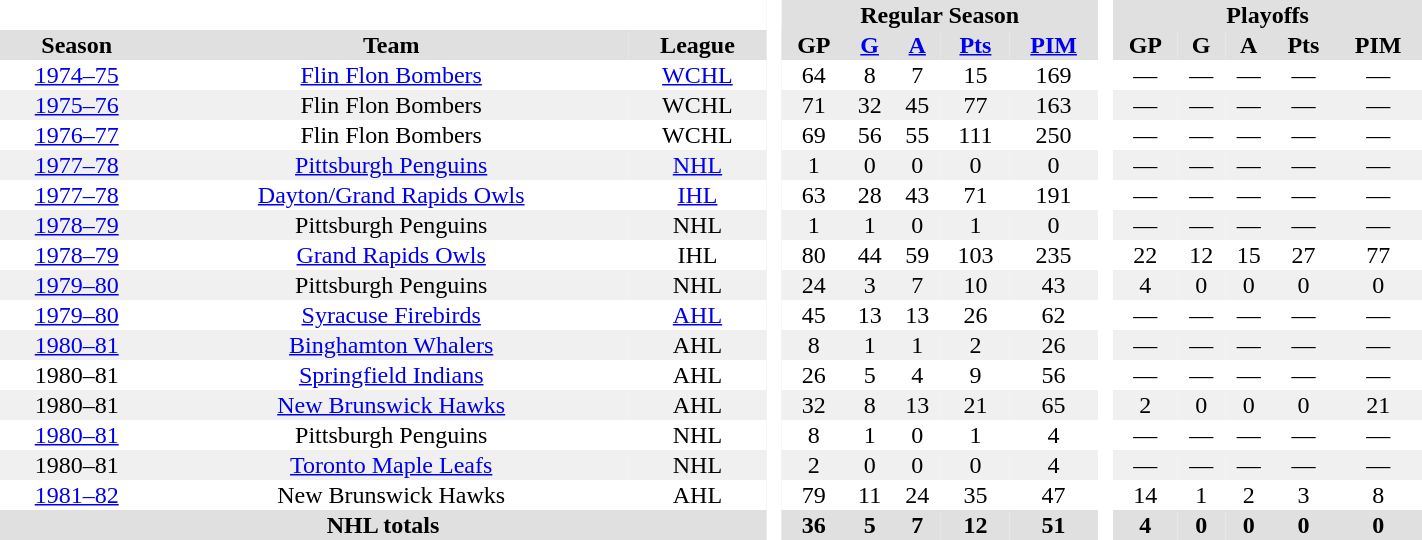<table border="0" cellpadding="1" cellspacing="0" style="text-align:center; width:75%">
<tr bgcolor="#e0e0e0">
<th colspan="3"  bgcolor="#ffffff"> </th>
<th rowspan="99" bgcolor="#ffffff"> </th>
<th colspan="5">Regular Season</th>
<th rowspan="99" bgcolor="#ffffff"> </th>
<th colspan="5">Playoffs</th>
</tr>
<tr bgcolor="#e0e0e0">
<th>Season</th>
<th>Team</th>
<th>League</th>
<th>GP</th>
<th><a href='#'>G</a></th>
<th><a href='#'>A</a></th>
<th><a href='#'>Pts</a></th>
<th><a href='#'>PIM</a></th>
<th>GP</th>
<th>G</th>
<th>A</th>
<th>Pts</th>
<th>PIM</th>
</tr>
<tr>
<td><a href='#'>1974–75</a></td>
<td><a href='#'>Flin Flon Bombers</a></td>
<td><a href='#'>WCHL</a></td>
<td>64</td>
<td>8</td>
<td>7</td>
<td>15</td>
<td>169</td>
<td>—</td>
<td>—</td>
<td>—</td>
<td>—</td>
<td>—</td>
</tr>
<tr bgcolor="#f0f0f0">
<td><a href='#'>1975–76</a></td>
<td>Flin Flon Bombers</td>
<td>WCHL</td>
<td>71</td>
<td>32</td>
<td>45</td>
<td>77</td>
<td>163</td>
<td>—</td>
<td>—</td>
<td>—</td>
<td>—</td>
<td>—</td>
</tr>
<tr>
<td><a href='#'>1976–77</a></td>
<td>Flin Flon Bombers</td>
<td>WCHL</td>
<td>69</td>
<td>56</td>
<td>55</td>
<td>111</td>
<td>250</td>
<td>—</td>
<td>—</td>
<td>—</td>
<td>—</td>
<td>—</td>
</tr>
<tr bgcolor="#f0f0f0">
<td><a href='#'>1977–78</a></td>
<td><a href='#'>Pittsburgh Penguins</a></td>
<td><a href='#'>NHL</a></td>
<td>1</td>
<td>0</td>
<td>0</td>
<td>0</td>
<td>0</td>
<td>—</td>
<td>—</td>
<td>—</td>
<td>—</td>
<td>—</td>
</tr>
<tr>
<td><a href='#'>1977–78</a></td>
<td><a href='#'>Dayton/Grand Rapids Owls</a></td>
<td><a href='#'>IHL</a></td>
<td>63</td>
<td>28</td>
<td>43</td>
<td>71</td>
<td>191</td>
<td>—</td>
<td>—</td>
<td>—</td>
<td>—</td>
<td>—</td>
</tr>
<tr bgcolor="#f0f0f0">
<td><a href='#'>1978–79</a></td>
<td>Pittsburgh Penguins</td>
<td>NHL</td>
<td>1</td>
<td>1</td>
<td>0</td>
<td>1</td>
<td>0</td>
<td>—</td>
<td>—</td>
<td>—</td>
<td>—</td>
<td>—</td>
</tr>
<tr>
<td><a href='#'>1978–79</a></td>
<td><a href='#'>Grand Rapids Owls</a></td>
<td>IHL</td>
<td>80</td>
<td>44</td>
<td>59</td>
<td>103</td>
<td>235</td>
<td>22</td>
<td>12</td>
<td>15</td>
<td>27</td>
<td>77</td>
</tr>
<tr bgcolor="#f0f0f0">
<td><a href='#'>1979–80</a></td>
<td>Pittsburgh Penguins</td>
<td>NHL</td>
<td>24</td>
<td>3</td>
<td>7</td>
<td>10</td>
<td>43</td>
<td>4</td>
<td>0</td>
<td>0</td>
<td>0</td>
<td>0</td>
</tr>
<tr>
<td><a href='#'>1979–80</a></td>
<td><a href='#'>Syracuse Firebirds</a></td>
<td><a href='#'>AHL</a></td>
<td>45</td>
<td>13</td>
<td>13</td>
<td>26</td>
<td>62</td>
<td>—</td>
<td>—</td>
<td>—</td>
<td>—</td>
<td>—</td>
</tr>
<tr bgcolor="#f0f0f0">
<td><a href='#'>1980–81</a></td>
<td><a href='#'>Binghamton Whalers</a></td>
<td>AHL</td>
<td>8</td>
<td>1</td>
<td>1</td>
<td>2</td>
<td>26</td>
<td>—</td>
<td>—</td>
<td>—</td>
<td>—</td>
<td>—</td>
</tr>
<tr>
<td>1980–81</td>
<td><a href='#'>Springfield Indians</a></td>
<td>AHL</td>
<td>26</td>
<td>5</td>
<td>4</td>
<td>9</td>
<td>56</td>
<td>—</td>
<td>—</td>
<td>—</td>
<td>—</td>
<td>—</td>
</tr>
<tr bgcolor="#f0f0f0">
<td>1980–81</td>
<td><a href='#'>New Brunswick Hawks</a></td>
<td>AHL</td>
<td>32</td>
<td>8</td>
<td>13</td>
<td>21</td>
<td>65</td>
<td>2</td>
<td>0</td>
<td>0</td>
<td>0</td>
<td>21</td>
</tr>
<tr>
<td><a href='#'>1980–81</a></td>
<td>Pittsburgh Penguins</td>
<td>NHL</td>
<td>8</td>
<td>1</td>
<td>0</td>
<td>1</td>
<td>4</td>
<td>—</td>
<td>—</td>
<td>—</td>
<td>—</td>
<td>—</td>
</tr>
<tr bgcolor="#f0f0f0">
<td>1980–81</td>
<td><a href='#'>Toronto Maple Leafs</a></td>
<td>NHL</td>
<td>2</td>
<td>0</td>
<td>0</td>
<td>0</td>
<td>4</td>
<td>—</td>
<td>—</td>
<td>—</td>
<td>—</td>
<td>—</td>
</tr>
<tr>
<td><a href='#'>1981–82</a></td>
<td>New Brunswick Hawks</td>
<td>AHL</td>
<td>79</td>
<td>11</td>
<td>24</td>
<td>35</td>
<td>47</td>
<td>14</td>
<td>1</td>
<td>2</td>
<td>3</td>
<td>8</td>
</tr>
<tr bgcolor="#e0e0e0">
<th colspan="3">NHL totals</th>
<th>36</th>
<th>5</th>
<th>7</th>
<th>12</th>
<th>51</th>
<th>4</th>
<th>0</th>
<th>0</th>
<th>0</th>
<th>0</th>
</tr>
</table>
